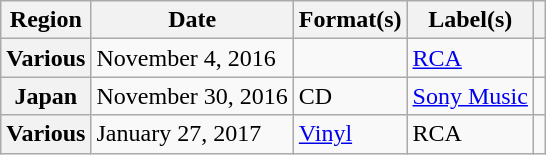<table class="wikitable sortable plainrowheaders">
<tr>
<th scope="col">Region</th>
<th scope="col">Date</th>
<th scope="col">Format(s)</th>
<th scope="col">Label(s)</th>
<th scope="col"></th>
</tr>
<tr>
<th scope="row">Various</th>
<td>November 4, 2016</td>
<td></td>
<td><a href='#'>RCA</a></td>
<td align="center"></td>
</tr>
<tr>
<th scope="row">Japan</th>
<td>November 30, 2016</td>
<td>CD</td>
<td><a href='#'>Sony Music</a></td>
<td></td>
</tr>
<tr>
<th scope="row">Various</th>
<td>January 27, 2017</td>
<td><a href='#'>Vinyl</a></td>
<td>RCA</td>
<td></td>
</tr>
</table>
